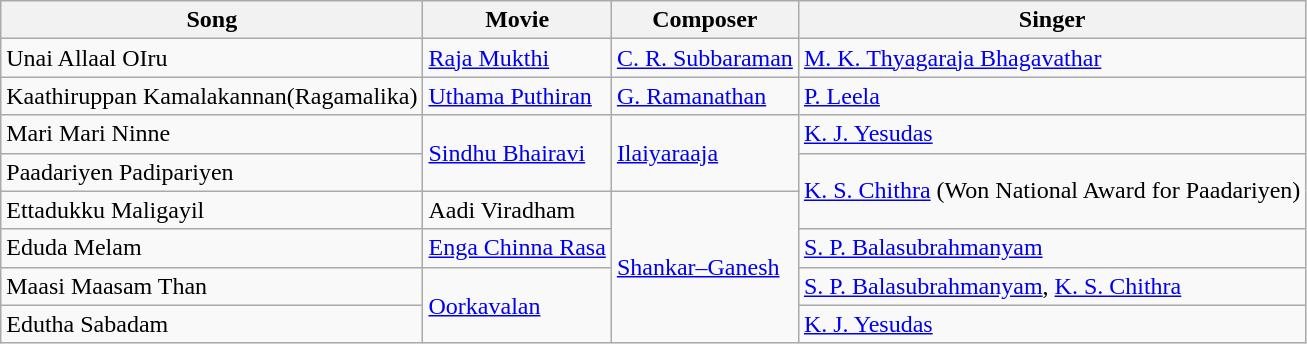<table class="wikitable">
<tr>
<th>Song</th>
<th>Movie</th>
<th>Composer</th>
<th>Singer</th>
</tr>
<tr>
<td>Unai Allaal OIru</td>
<td><a href='#'>Raja Mukthi</a></td>
<td><a href='#'>C. R. Subbaraman</a></td>
<td><a href='#'>M. K. Thyagaraja Bhagavathar</a></td>
</tr>
<tr>
<td>Kaathiruppan Kamalakannan(Ragamalika)</td>
<td><a href='#'>Uthama Puthiran</a></td>
<td><a href='#'>G. Ramanathan</a></td>
<td><a href='#'>P. Leela</a></td>
</tr>
<tr>
<td>Mari Mari Ninne</td>
<td rowspan="2"><a href='#'>Sindhu Bhairavi</a></td>
<td rowspan="2"><a href='#'>Ilaiyaraaja</a></td>
<td><a href='#'>K. J. Yesudas</a></td>
</tr>
<tr>
<td>Paadariyen Padipariyen</td>
<td rowspan="2"><a href='#'>K. S. Chithra</a> (Won National Award for Paadariyen)</td>
</tr>
<tr>
<td>Ettadukku Maligayil</td>
<td>Aadi Viradham</td>
<td rowspan=4><a href='#'>Shankar–Ganesh</a></td>
</tr>
<tr>
<td>Eduda Melam</td>
<td><a href='#'>Enga Chinna Rasa</a></td>
<td><a href='#'>S. P. Balasubrahmanyam</a></td>
</tr>
<tr>
<td>Maasi Maasam Than</td>
<td rowspan=2><a href='#'>Oorkavalan</a></td>
<td><a href='#'>S. P. Balasubrahmanyam</a>, <a href='#'>K. S. Chithra</a></td>
</tr>
<tr>
<td>Edutha Sabadam</td>
<td><a href='#'>K. J. Yesudas</a></td>
</tr>
</table>
